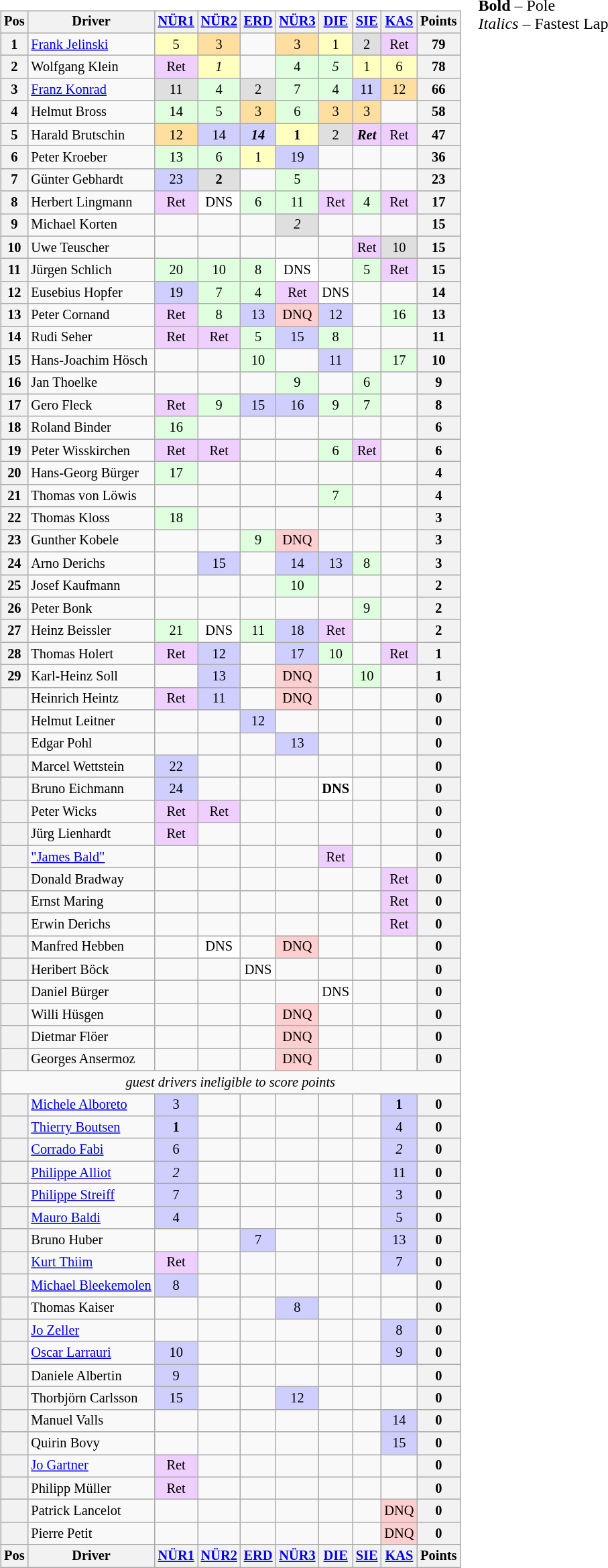<table>
<tr>
<td><br><table class="wikitable" style="font-size: 85%; text-align:center">
<tr valign="top">
<th valign="middle">Pos</th>
<th valign="middle">Driver</th>
<th><a href='#'>NÜR1</a></th>
<th><a href='#'>NÜR2</a></th>
<th><a href='#'>ERD</a></th>
<th><a href='#'>NÜR3</a></th>
<th><a href='#'>DIE</a></th>
<th><a href='#'>SIE</a></th>
<th><a href='#'>KAS</a></th>
<th valign="middle">Points</th>
</tr>
<tr>
<th>1</th>
<td align=left> <a href='#'>Frank Jelinski</a></td>
<td style="background:#FFFFBF;">5</td>
<td style="background:#FFDF9F;">3</td>
<td></td>
<td style="background:#FFDF9F;">3</td>
<td style="background:#FFFFBF;">1</td>
<td style="background:#DFDFDF;">2</td>
<td style="background:#EFCFFF;">Ret</td>
<th>79</th>
</tr>
<tr>
<th>2</th>
<td align=left> Wolfgang Klein</td>
<td style="background:#EFCFFF;">Ret</td>
<td style="background:#FFFFBF;"><em>1</em></td>
<td></td>
<td style="background:#DFFFDF;">4</td>
<td style="background:#DFFFDF;"><em>5</em></td>
<td style="background:#FFFFBF;">1</td>
<td style="background:#FFFFBF;">6</td>
<th>78</th>
</tr>
<tr>
<th>3</th>
<td align=left> <a href='#'>Franz Konrad</a></td>
<td style="background:#DFDFDF;">11</td>
<td style="background:#DFFFDF;">4</td>
<td style="background:#DFDFDF;">2</td>
<td style="background:#DFFFDF;">7</td>
<td style="background:#DFFFDF;">4</td>
<td style="background:#CFCFFF;">11</td>
<td style="background:#FFDF9F;">12</td>
<th>66</th>
</tr>
<tr>
<th>4</th>
<td align=left> Helmut Bross</td>
<td style="background:#DFFFDF;">14</td>
<td style="background:#DFFFDF;">5</td>
<td style="background:#FFDF9F;">3</td>
<td style="background:#DFFFDF;">6</td>
<td style="background:#FFDF9F;">3</td>
<td style="background:#FFDF9F;">3</td>
<td></td>
<th>58</th>
</tr>
<tr>
<th>5</th>
<td align=left> Harald Brutschin</td>
<td style="background:#FFDF9F;">12</td>
<td style="background:#CFCFFF;">14</td>
<td style="background:#CFCFFF;"><strong><em>14</em></strong></td>
<td style="background:#FFFFBF;"><strong>1</strong></td>
<td style="background:#DFDFDF;">2</td>
<td style="background:#EFCFFF;"><strong><em>Ret</em></strong></td>
<td style="background:#EFCFFF;">Ret</td>
<th>47</th>
</tr>
<tr>
<th>6</th>
<td align=left> Peter Kroeber</td>
<td style="background:#DFFFDF;">13</td>
<td style="background:#DFFFDF;">6</td>
<td style="background:#FFFFBF;">1</td>
<td style="background:#CFCFFF;">19</td>
<td></td>
<td></td>
<td></td>
<th>36</th>
</tr>
<tr>
<th>7</th>
<td align=left> Günter Gebhardt</td>
<td style="background:#CFCFFF;">23</td>
<td style="background:#DFDFDF;"><strong>2</strong></td>
<td></td>
<td style="background:#DFFFDF;">5</td>
<td></td>
<td></td>
<td></td>
<th>23</th>
</tr>
<tr>
<th>8</th>
<td align=left> Herbert Lingmann</td>
<td style="background:#EFCFFF;">Ret</td>
<td style="background:#FFFFFF;">DNS</td>
<td style="background:#DFFFDF;">6</td>
<td style="background:#DFFFDF;">11</td>
<td style="background:#EFCFFF;">Ret</td>
<td style="background:#DFFFDF;">4</td>
<td style="background:#EFCFFF;">Ret</td>
<th>17</th>
</tr>
<tr>
<th>9</th>
<td align=left> Michael Korten</td>
<td></td>
<td></td>
<td></td>
<td style="background:#DFDFDF;"><em>2</em></td>
<td></td>
<td></td>
<td></td>
<th>15</th>
</tr>
<tr>
<th>10</th>
<td align=left> Uwe Teuscher</td>
<td></td>
<td></td>
<td></td>
<td></td>
<td></td>
<td style="background:#EFCFFF;">Ret</td>
<td style="background:#DFDFDF;">10</td>
<th>15</th>
</tr>
<tr>
<th>11</th>
<td align=left> Jürgen Schlich</td>
<td style="background:#DFFFDF;">20</td>
<td style="background:#DFFFDF;">10</td>
<td style="background:#DFFFDF;">8</td>
<td style="background:#FFFFFF;">DNS</td>
<td></td>
<td style="background:#DFFFDF;">5</td>
<td style="background:#EFCFFF;">Ret</td>
<th>15</th>
</tr>
<tr>
<th>12</th>
<td align=left> Eusebius Hopfer</td>
<td style="background:#CFCFFF;">19</td>
<td style="background:#DFFFDF;">7</td>
<td style="background:#DFFFDF;">4</td>
<td style="background:#EFCFFF;">Ret</td>
<td style="background:#FFFFFF;">DNS</td>
<td></td>
<td></td>
<th>14</th>
</tr>
<tr>
<th>13</th>
<td align=left> Peter Cornand</td>
<td style="background:#EFCFFF;">Ret</td>
<td style="background:#DFFFDF;">8</td>
<td style="background:#CFCFFF;">13</td>
<td style="background:#FFCFCF;">DNQ</td>
<td style="background:#CFCFFF;">12</td>
<td></td>
<td style="background:#DFFFDF;">16</td>
<th>13</th>
</tr>
<tr>
<th>14</th>
<td align=left> Rudi Seher</td>
<td style="background:#EFCFFF;">Ret</td>
<td style="background:#EFCFFF;">Ret</td>
<td style="background:#DFFFDF;">5</td>
<td style="background:#CFCFFF;">15</td>
<td style="background:#DFFFDF;">8</td>
<td></td>
<td></td>
<th>11</th>
</tr>
<tr>
<th>15</th>
<td align=left> Hans-Joachim Hösch</td>
<td></td>
<td></td>
<td style="background:#DFFFDF;">10</td>
<td></td>
<td style="background:#CFCFFF;">11</td>
<td></td>
<td style="background:#DFFFDF;">17</td>
<th>10</th>
</tr>
<tr>
<th>16</th>
<td align=left> Jan Thoelke</td>
<td></td>
<td></td>
<td></td>
<td style="background:#DFFFDF;">9</td>
<td></td>
<td style="background:#DFFFDF;">6</td>
<td></td>
<th>9</th>
</tr>
<tr>
<th>17</th>
<td align=left> Gero Fleck</td>
<td style="background:#EFCFFF;">Ret</td>
<td style="background:#DFFFDF;">9</td>
<td style="background:#CFCFFF;">15</td>
<td style="background:#CFCFFF;">16</td>
<td style="background:#DFFFDF;">9</td>
<td style="background:#DFFFDF;">7</td>
<td></td>
<th>8</th>
</tr>
<tr>
<th>18</th>
<td align=left> Roland Binder</td>
<td style="background:#DFFFDF;">16</td>
<td></td>
<td></td>
<td></td>
<td></td>
<td></td>
<td></td>
<th>6</th>
</tr>
<tr>
<th>19</th>
<td align=left> Peter Wisskirchen</td>
<td style="background:#EFCFFF;">Ret</td>
<td style="background:#EFCFFF;">Ret</td>
<td></td>
<td></td>
<td style="background:#DFFFDF;">6</td>
<td style="background:#EFCFFF;">Ret</td>
<td></td>
<th>6</th>
</tr>
<tr>
<th>20</th>
<td align=left> Hans-Georg Bürger</td>
<td style="background:#DFFFDF;">17</td>
<td></td>
<td></td>
<td></td>
<td></td>
<td></td>
<td></td>
<th>4</th>
</tr>
<tr>
<th>21</th>
<td align=left> Thomas von Löwis</td>
<td></td>
<td></td>
<td></td>
<td></td>
<td style="background:#DFFFDF;">7</td>
<td></td>
<td></td>
<th>4</th>
</tr>
<tr>
<th>22</th>
<td align=left> Thomas Kloss</td>
<td style="background:#DFFFDF;">18</td>
<td></td>
<td></td>
<td></td>
<td></td>
<td></td>
<td></td>
<th>3</th>
</tr>
<tr>
<th>23</th>
<td align=left> Gunther Kobele</td>
<td></td>
<td></td>
<td style="background:#DFFFDF;">9</td>
<td style="background:#FFCFCF;">DNQ</td>
<td></td>
<td></td>
<td></td>
<th>3</th>
</tr>
<tr>
<th>24</th>
<td align=left> Arno Derichs</td>
<td></td>
<td style="background:#CFCFFF;">15</td>
<td></td>
<td style="background:#CFCFFF;">14</td>
<td style="background:#CFCFFF;">13</td>
<td style="background:#DFFFDF;">8</td>
<td></td>
<th>3</th>
</tr>
<tr>
<th>25</th>
<td align=left> Josef Kaufmann</td>
<td></td>
<td></td>
<td></td>
<td style="background:#DFFFDF;">10</td>
<td></td>
<td></td>
<td></td>
<th>2</th>
</tr>
<tr>
<th>26</th>
<td align=left> Peter Bonk</td>
<td></td>
<td></td>
<td></td>
<td></td>
<td></td>
<td style="background:#DFFFDF;">9</td>
<td></td>
<th>2</th>
</tr>
<tr>
<th>27</th>
<td align=left> Heinz Beissler</td>
<td style="background:#DFFFDF;">21</td>
<td style="background:#FFFFFF;">DNS</td>
<td style="background:#DFFFDF;">11</td>
<td style="background:#CFCFFF;">18</td>
<td style="background:#EFCFFF;">Ret</td>
<td></td>
<td></td>
<th>2</th>
</tr>
<tr>
<th>28</th>
<td align=left> Thomas Holert</td>
<td style="background:#EFCFFF;">Ret</td>
<td style="background:#CFCFFF;">12</td>
<td></td>
<td style="background:#CFCFFF;">17</td>
<td style="background:#DFFFDF;">10</td>
<td></td>
<td style="background:#EFCFFF;">Ret</td>
<th>1</th>
</tr>
<tr>
<th>29</th>
<td align=left> Karl-Heinz Soll</td>
<td></td>
<td style="background:#CFCFFF;">13</td>
<td></td>
<td style="background:#FFCFCF;">DNQ</td>
<td></td>
<td style="background:#DFFFDF;">10</td>
<td></td>
<th>1</th>
</tr>
<tr>
<th></th>
<td align=left> Heinrich Heintz</td>
<td style="background:#EFCFFF;">Ret</td>
<td style="background:#CFCFFF;">11</td>
<td></td>
<td style="background:#FFCFCF;">DNQ</td>
<td></td>
<td></td>
<td></td>
<th>0</th>
</tr>
<tr>
<th></th>
<td align=left> Helmut Leitner</td>
<td></td>
<td></td>
<td style="background:#CFCFFF;">12</td>
<td></td>
<td></td>
<td></td>
<td></td>
<th>0</th>
</tr>
<tr>
<th></th>
<td align=left> Edgar Pohl</td>
<td></td>
<td></td>
<td></td>
<td style="background:#CFCFFF;">13</td>
<td></td>
<td></td>
<td></td>
<th>0</th>
</tr>
<tr>
<th></th>
<td align=left> Marcel Wettstein</td>
<td style="background:#CFCFFF;">22</td>
<td></td>
<td></td>
<td></td>
<td></td>
<td></td>
<td></td>
<th>0</th>
</tr>
<tr>
<th></th>
<td align=left> Bruno Eichmann</td>
<td style="background:#CFCFFF;">24</td>
<td></td>
<td></td>
<td></td>
<td style="background:#FFFFFF;"><strong>DNS</strong></td>
<td></td>
<td></td>
<th>0</th>
</tr>
<tr>
<th></th>
<td align=left> Peter Wicks</td>
<td style="background:#EFCFFF;">Ret</td>
<td style="background:#EFCFFF;">Ret</td>
<td></td>
<td></td>
<td></td>
<td></td>
<td></td>
<th>0</th>
</tr>
<tr>
<th></th>
<td align=left> Jürg Lienhardt</td>
<td style="background:#EFCFFF;">Ret</td>
<td></td>
<td></td>
<td></td>
<td></td>
<td></td>
<td></td>
<th>0</th>
</tr>
<tr>
<th></th>
<td align=left> <a href='#'>"James Bald"</a></td>
<td></td>
<td></td>
<td></td>
<td></td>
<td style="background:#EFCFFF;">Ret</td>
<td></td>
<td></td>
<th>0</th>
</tr>
<tr>
<th></th>
<td align=left> Donald Bradway</td>
<td></td>
<td></td>
<td></td>
<td></td>
<td></td>
<td></td>
<td style="background:#EFCFFF;">Ret</td>
<th>0</th>
</tr>
<tr>
<th></th>
<td align=left> Ernst Maring</td>
<td></td>
<td></td>
<td></td>
<td></td>
<td></td>
<td></td>
<td style="background:#EFCFFF;">Ret</td>
<th>0</th>
</tr>
<tr>
<th></th>
<td align=left> Erwin Derichs</td>
<td></td>
<td></td>
<td></td>
<td></td>
<td></td>
<td></td>
<td style="background:#EFCFFF;">Ret</td>
<th>0</th>
</tr>
<tr>
<th></th>
<td align=left> Manfred Hebben</td>
<td></td>
<td style="background:#FFFFFF;">DNS</td>
<td></td>
<td style="background:#FFCFCF;">DNQ</td>
<td></td>
<td></td>
<td></td>
<th>0</th>
</tr>
<tr>
<th></th>
<td align=left> Heribert Böck</td>
<td></td>
<td></td>
<td style="background:#FFFFFF;">DNS</td>
<td></td>
<td></td>
<td></td>
<td></td>
<th>0</th>
</tr>
<tr>
<th></th>
<td align=left> Daniel Bürger</td>
<td></td>
<td></td>
<td></td>
<td></td>
<td style="background:#FFFFFF;">DNS</td>
<td></td>
<td></td>
<th>0</th>
</tr>
<tr>
<th></th>
<td align=left> Willi Hüsgen</td>
<td></td>
<td></td>
<td></td>
<td style="background:#FFCFCF;">DNQ</td>
<td></td>
<td></td>
<td></td>
<th>0</th>
</tr>
<tr>
<th></th>
<td align=left> Dietmar Flöer</td>
<td></td>
<td></td>
<td></td>
<td style="background:#FFCFCF;">DNQ</td>
<td></td>
<td></td>
<td></td>
<th>0</th>
</tr>
<tr>
<th></th>
<td align=left> Georges Ansermoz</td>
<td></td>
<td></td>
<td></td>
<td style="background:#FFCFCF;">DNQ</td>
<td></td>
<td></td>
<td></td>
<th>0</th>
</tr>
<tr>
<td colspan=10><em>guest drivers ineligible to score points</em></td>
</tr>
<tr>
<th></th>
<td align=left> <a href='#'>Michele Alboreto</a></td>
<td style="background:#CFCFFF;">3</td>
<td></td>
<td></td>
<td></td>
<td></td>
<td></td>
<td style="background:#CFCFFF;"><strong>1</strong></td>
<th>0</th>
</tr>
<tr>
<th></th>
<td align=left> <a href='#'>Thierry Boutsen</a></td>
<td style="background:#CFCFFF;"><strong>1</strong></td>
<td></td>
<td></td>
<td></td>
<td></td>
<td></td>
<td style="background:#CFCFFF;">4</td>
<th>0</th>
</tr>
<tr>
<th></th>
<td align=left> <a href='#'>Corrado Fabi</a></td>
<td style="background:#CFCFFF;">6</td>
<td></td>
<td></td>
<td></td>
<td></td>
<td></td>
<td style="background:#CFCFFF;"><em>2</em></td>
<th>0</th>
</tr>
<tr>
<th></th>
<td align=left> <a href='#'>Philippe Alliot</a></td>
<td style="background:#CFCFFF;"><em>2</em></td>
<td></td>
<td></td>
<td></td>
<td></td>
<td></td>
<td style="background:#CFCFFF;">11</td>
<th>0</th>
</tr>
<tr>
<th></th>
<td align=left> <a href='#'>Philippe Streiff</a></td>
<td style="background:#CFCFFF;">7</td>
<td></td>
<td></td>
<td></td>
<td></td>
<td></td>
<td style="background:#CFCFFF;">3</td>
<th>0</th>
</tr>
<tr>
<th></th>
<td align=left> <a href='#'>Mauro Baldi</a></td>
<td style="background:#CFCFFF;">4</td>
<td></td>
<td></td>
<td></td>
<td></td>
<td></td>
<td style="background:#CFCFFF;">5</td>
<th>0</th>
</tr>
<tr>
<th></th>
<td align=left> Bruno Huber</td>
<td></td>
<td></td>
<td style="background:#CFCFFF;">7</td>
<td></td>
<td></td>
<td></td>
<td style="background:#CFCFFF;">13</td>
<th>0</th>
</tr>
<tr>
<th></th>
<td align=left> <a href='#'>Kurt Thiim</a></td>
<td style="background:#EFCFFF;">Ret</td>
<td></td>
<td></td>
<td></td>
<td></td>
<td></td>
<td style="background:#CFCFFF;">7</td>
<th>0</th>
</tr>
<tr>
<th></th>
<td align=left> <a href='#'>Michael Bleekemolen</a></td>
<td style="background:#CFCFFF;">8</td>
<td></td>
<td></td>
<td></td>
<td></td>
<td></td>
<td></td>
<th>0</th>
</tr>
<tr>
<th></th>
<td align=left> Thomas Kaiser</td>
<td></td>
<td></td>
<td></td>
<td style="background:#CFCFFF;">8</td>
<td></td>
<td></td>
<td></td>
<th>0</th>
</tr>
<tr>
<th></th>
<td align=left> <a href='#'>Jo Zeller</a></td>
<td></td>
<td></td>
<td></td>
<td></td>
<td></td>
<td></td>
<td style="background:#CFCFFF;">8</td>
<th>0</th>
</tr>
<tr>
<th></th>
<td align=left> <a href='#'>Oscar Larrauri</a></td>
<td style="background:#CFCFFF;">10</td>
<td></td>
<td></td>
<td></td>
<td></td>
<td></td>
<td style="background:#CFCFFF;">9</td>
<th>0</th>
</tr>
<tr>
<th></th>
<td align=left> Daniele Albertin</td>
<td style="background:#CFCFFF;">9</td>
<td></td>
<td></td>
<td></td>
<td></td>
<td></td>
<td></td>
<th>0</th>
</tr>
<tr>
<th></th>
<td align=left> Thorbjörn Carlsson</td>
<td style="background:#CFCFFF;">15</td>
<td></td>
<td></td>
<td style="background:#CFCFFF;">12</td>
<td></td>
<td></td>
<td></td>
<th>0</th>
</tr>
<tr>
<th></th>
<td align=left> Manuel Valls</td>
<td></td>
<td></td>
<td></td>
<td></td>
<td></td>
<td></td>
<td style="background:#CFCFFF;">14</td>
<th>0</th>
</tr>
<tr>
<th></th>
<td align=left> Quirin Bovy</td>
<td></td>
<td></td>
<td></td>
<td></td>
<td></td>
<td></td>
<td style="background:#CFCFFF;">15</td>
<th>0</th>
</tr>
<tr>
<th></th>
<td align=left> <a href='#'>Jo Gartner</a></td>
<td style="background:#EFCFFF;">Ret</td>
<td></td>
<td></td>
<td></td>
<td></td>
<td></td>
<td></td>
<th>0</th>
</tr>
<tr>
<th></th>
<td align=left> Philipp Müller</td>
<td style="background:#EFCFFF;">Ret</td>
<td></td>
<td></td>
<td></td>
<td></td>
<td></td>
<td></td>
<th>0</th>
</tr>
<tr>
<th></th>
<td align=left> Patrick Lancelot</td>
<td></td>
<td></td>
<td></td>
<td></td>
<td></td>
<td></td>
<td style="background:#FFCFCF;">DNQ</td>
<th>0</th>
</tr>
<tr>
<th></th>
<td align=left> Pierre Petit</td>
<td></td>
<td></td>
<td></td>
<td></td>
<td></td>
<td></td>
<td style="background:#FFCFCF;">DNQ</td>
<th>0</th>
</tr>
<tr>
</tr>
<tr valign="top">
<th valign="middle">Pos</th>
<th valign="middle">Driver</th>
<th><a href='#'>NÜR1</a></th>
<th><a href='#'>NÜR2</a></th>
<th><a href='#'>ERD</a></th>
<th><a href='#'>NÜR3</a></th>
<th><a href='#'>DIE</a></th>
<th><a href='#'>SIE</a></th>
<th><a href='#'>KAS</a></th>
<th valign="middle">Points</th>
</tr>
</table>
</td>
<td valign="top"><br>
<span><strong>Bold</strong> – Pole<br>
<em>Italics</em> – Fastest Lap</span></td>
</tr>
</table>
